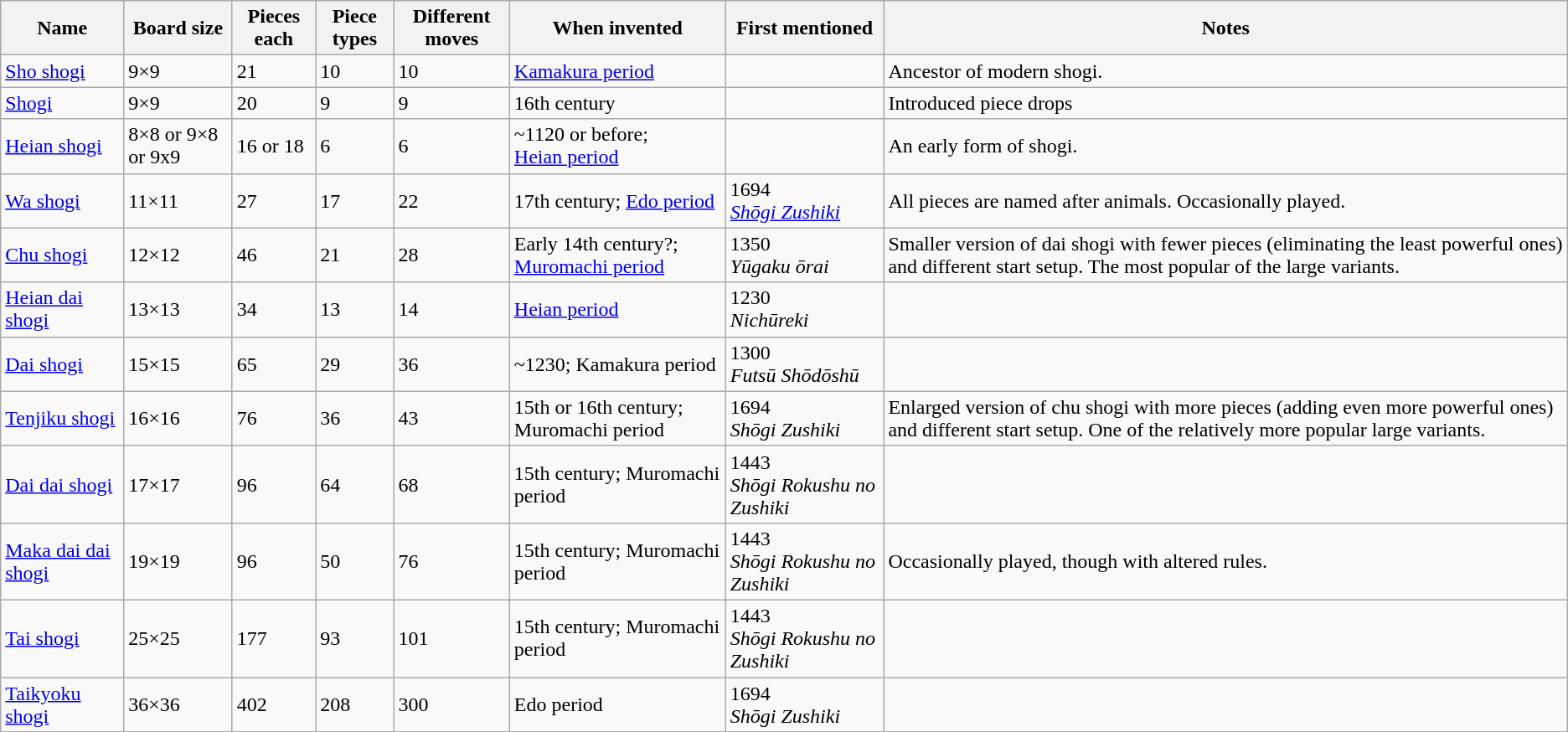<table class="wikitable">
<tr>
<th>Name</th>
<th>Board size</th>
<th>Pieces each</th>
<th>Piece types</th>
<th>Different moves</th>
<th>When invented</th>
<th>First mentioned</th>
<th>Notes</th>
</tr>
<tr>
<td><a href='#'>Sho shogi</a></td>
<td>9×9</td>
<td>21</td>
<td>10</td>
<td>10</td>
<td><a href='#'>Kamakura period</a></td>
<td></td>
<td>Ancestor of modern shogi.</td>
</tr>
<tr>
<td><a href='#'>Shogi</a></td>
<td>9×9</td>
<td>20</td>
<td>9</td>
<td>9</td>
<td>16th century</td>
<td></td>
<td>Introduced piece drops</td>
</tr>
<tr>
<td><a href='#'>Heian shogi</a></td>
<td>8×8 or 9×8 or 9x9</td>
<td>16 or 18</td>
<td>6</td>
<td>6</td>
<td>~1120 or before;<br><a href='#'>Heian period</a></td>
<td></td>
<td>An early form of shogi.</td>
</tr>
<tr>
<td><a href='#'>Wa shogi</a></td>
<td>11×11</td>
<td>27</td>
<td>17</td>
<td>22</td>
<td>17th century; <a href='#'>Edo period</a></td>
<td>1694<br><em><a href='#'>Shōgi Zushiki</a></em></td>
<td>All pieces are named after animals. Occasionally played.</td>
</tr>
<tr>
<td><a href='#'>Chu shogi</a></td>
<td>12×12</td>
<td>46</td>
<td>21</td>
<td>28</td>
<td>Early 14th century?; <a href='#'>Muromachi period</a></td>
<td>1350<br><em>Yūgaku ōrai</em></td>
<td>Smaller version of dai shogi with fewer pieces (eliminating the least powerful ones) and different start setup. The most popular of the large variants.</td>
</tr>
<tr>
<td><a href='#'>Heian dai shogi</a></td>
<td>13×13</td>
<td>34</td>
<td>13</td>
<td>14</td>
<td><a href='#'>Heian period</a></td>
<td>1230<br><em>Nichūreki</em></td>
<td></td>
</tr>
<tr>
<td><a href='#'>Dai shogi</a></td>
<td>15×15</td>
<td>65</td>
<td>29</td>
<td>36</td>
<td>~1230; Kamakura period</td>
<td>1300<br><em>Futsū Shōdōshū</em></td>
<td></td>
</tr>
<tr>
<td><a href='#'>Tenjiku shogi</a></td>
<td>16×16</td>
<td>76</td>
<td>36</td>
<td>43</td>
<td>15th or 16th century; Muromachi period</td>
<td>1694<br><em>Shōgi Zushiki</em></td>
<td>Enlarged version of chu shogi with more pieces (adding even more powerful ones) and different start setup. One of the relatively more popular large variants.</td>
</tr>
<tr>
<td><a href='#'>Dai dai shogi</a></td>
<td>17×17</td>
<td>96</td>
<td>64</td>
<td>68</td>
<td>15th century; Muromachi period</td>
<td>1443<br><em>Shōgi Rokushu no Zushiki</em></td>
<td></td>
</tr>
<tr>
<td><a href='#'>Maka dai dai shogi</a></td>
<td>19×19</td>
<td>96</td>
<td>50</td>
<td>76</td>
<td>15th century; Muromachi period</td>
<td>1443<br><em>Shōgi Rokushu no Zushiki</em></td>
<td>Occasionally played, though with altered rules.</td>
</tr>
<tr>
<td><a href='#'>Tai shogi</a></td>
<td>25×25</td>
<td>177</td>
<td>93</td>
<td>101</td>
<td>15th century; Muromachi period</td>
<td>1443<br><em>Shōgi Rokushu no Zushiki</em></td>
<td></td>
</tr>
<tr>
<td><a href='#'>Taikyoku shogi</a></td>
<td>36×36</td>
<td>402</td>
<td>208</td>
<td>300</td>
<td>Edo period</td>
<td>1694<br><em>Shōgi Zushiki</em></td>
<td></td>
</tr>
</table>
